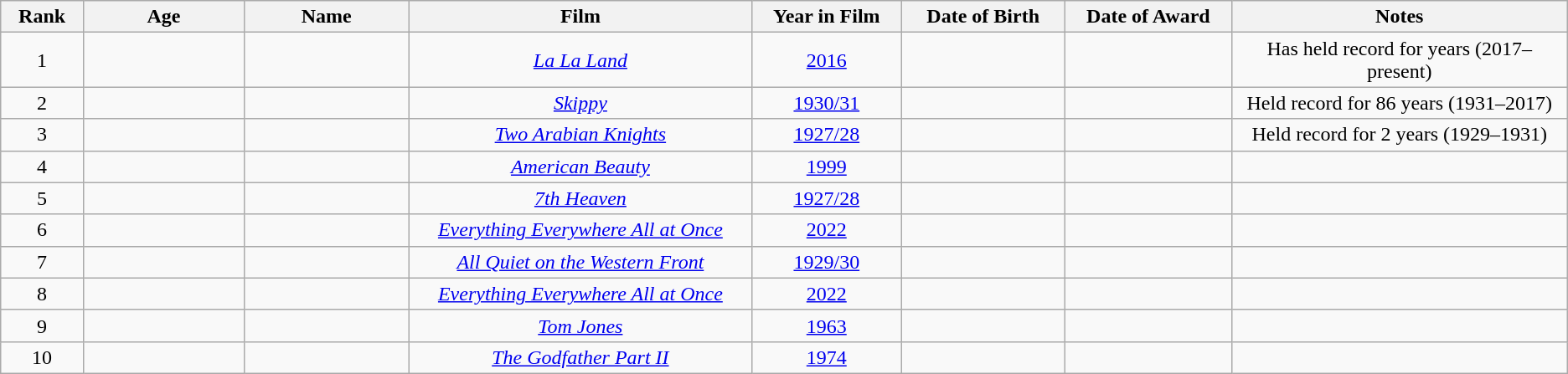<table class="wikitable sortable" style="text-align: center">
<tr>
<th style="width:065px;">Rank</th>
<th style="width:150px;">Age</th>
<th style="width:150px;">Name</th>
<th style="width:325px;">Film</th>
<th style="width:130px;">Year in Film</th>
<th style="width:150px;">Date of Birth</th>
<th style="width:150px;">Date of Award</th>
<th style="width:325px;">Notes</th>
</tr>
<tr>
<td>1</td>
<td></td>
<td></td>
<td><em><a href='#'>La La Land</a></em></td>
<td><a href='#'>2016</a></td>
<td></td>
<td></td>
<td>Has held record for  years (2017–present)</td>
</tr>
<tr>
<td>2</td>
<td></td>
<td></td>
<td><em><a href='#'>Skippy</a></em></td>
<td><a href='#'>1930/31</a></td>
<td></td>
<td></td>
<td>Held record for 86 years (1931–2017)</td>
</tr>
<tr>
<td>3</td>
<td></td>
<td></td>
<td><em><a href='#'>Two Arabian Knights</a></em></td>
<td><a href='#'>1927/28</a></td>
<td></td>
<td></td>
<td>Held record for 2 years (1929–1931)</td>
</tr>
<tr>
<td>4</td>
<td></td>
<td></td>
<td><em><a href='#'>American Beauty</a></em></td>
<td><a href='#'>1999</a></td>
<td></td>
<td></td>
<td></td>
</tr>
<tr>
<td>5</td>
<td></td>
<td></td>
<td><em><a href='#'>7th Heaven</a></em></td>
<td><a href='#'>1927/28</a></td>
<td></td>
<td></td>
<td></td>
</tr>
<tr>
<td>6</td>
<td></td>
<td></td>
<td><em><a href='#'>Everything Everywhere All at Once</a></em></td>
<td><a href='#'>2022</a></td>
<td></td>
<td></td>
<td></td>
</tr>
<tr>
<td>7</td>
<td></td>
<td></td>
<td><em><a href='#'>All Quiet on the Western Front</a></em></td>
<td><a href='#'>1929/30</a></td>
<td></td>
<td></td>
<td></td>
</tr>
<tr>
<td>8</td>
<td></td>
<td></td>
<td><em><a href='#'>Everything Everywhere All at Once</a></em></td>
<td><a href='#'>2022</a></td>
<td></td>
<td></td>
<td></td>
</tr>
<tr>
<td>9</td>
<td></td>
<td></td>
<td><em><a href='#'>Tom Jones</a></em></td>
<td><a href='#'>1963</a></td>
<td></td>
<td></td>
<td></td>
</tr>
<tr>
<td>10</td>
<td></td>
<td></td>
<td><em><a href='#'>The Godfather Part II</a></em></td>
<td><a href='#'>1974</a></td>
<td></td>
<td></td>
<td></td>
</tr>
</table>
